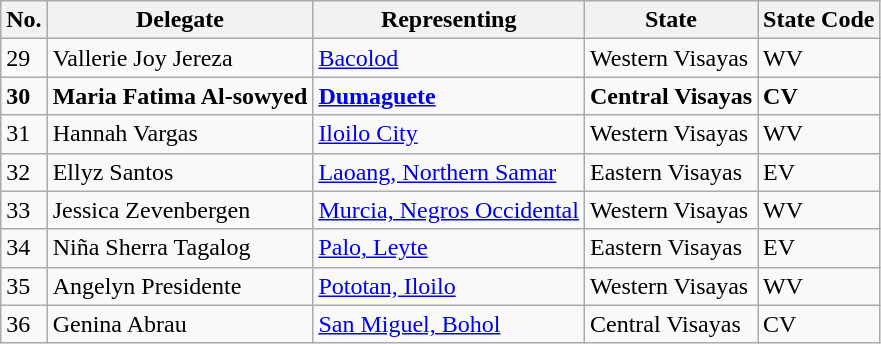<table class="sortable wikitable">
<tr>
<th>No.</th>
<th>Delegate</th>
<th>Representing</th>
<th>State</th>
<th>State Code</th>
</tr>
<tr>
<td>29</td>
<td>Vallerie Joy Jereza</td>
<td><a href='#'>Bacolod</a></td>
<td>Western Visayas</td>
<td>WV</td>
</tr>
<tr>
<td><strong>30</strong></td>
<td><strong>Maria Fatima Al-sowyed</strong></td>
<td><strong><a href='#'>Dumaguete</a></strong></td>
<td><strong>Central Visayas</strong></td>
<td><strong>CV</strong></td>
</tr>
<tr>
<td>31</td>
<td>Hannah Vargas</td>
<td><a href='#'>Iloilo City</a></td>
<td>Western Visayas</td>
<td>WV</td>
</tr>
<tr>
<td>32</td>
<td>Ellyz Santos</td>
<td><a href='#'>Laoang, Northern Samar</a></td>
<td>Eastern Visayas</td>
<td>EV</td>
</tr>
<tr>
<td>33</td>
<td>Jessica Zevenbergen</td>
<td><a href='#'>Murcia, Negros Occidental</a></td>
<td>Western Visayas</td>
<td>WV</td>
</tr>
<tr>
<td>34</td>
<td>Niña Sherra Tagalog</td>
<td><a href='#'>Palo, Leyte</a></td>
<td>Eastern Visayas</td>
<td>EV</td>
</tr>
<tr>
<td>35</td>
<td>Angelyn Presidente</td>
<td><a href='#'>Pototan, Iloilo</a></td>
<td>Western Visayas</td>
<td>WV</td>
</tr>
<tr>
<td>36</td>
<td>Genina Abrau</td>
<td><a href='#'>San Miguel, Bohol</a></td>
<td>Central Visayas</td>
<td>CV</td>
</tr>
</table>
